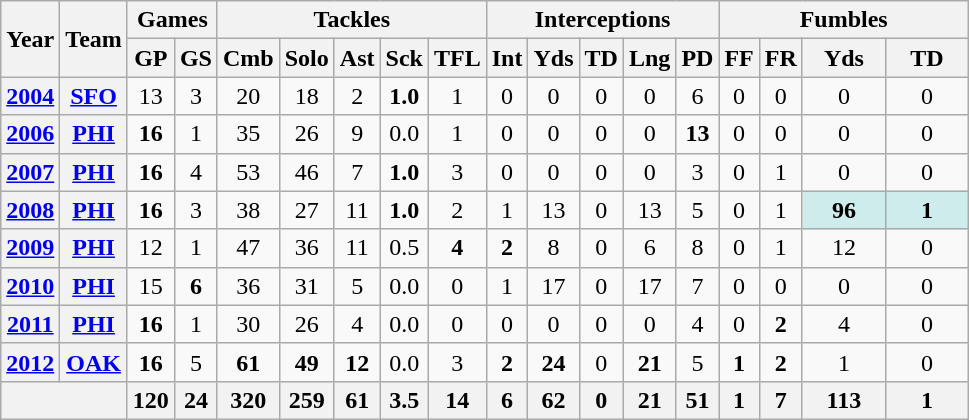<table class="wikitable" style="text-align:center">
<tr>
<th rowspan="2">Year</th>
<th rowspan="2">Team</th>
<th colspan="2">Games</th>
<th colspan="5">Tackles</th>
<th colspan="5">Interceptions</th>
<th colspan="4">Fumbles</th>
</tr>
<tr>
<th>GP</th>
<th>GS</th>
<th>Cmb</th>
<th>Solo</th>
<th>Ast</th>
<th>Sck</th>
<th>TFL</th>
<th>Int</th>
<th>Yds</th>
<th>TD</th>
<th>Lng</th>
<th>PD</th>
<th>FF</th>
<th>FR</th>
<th>Yds</th>
<th>TD</th>
</tr>
<tr>
<th><a href='#'>2004</a></th>
<th><a href='#'>SFO</a></th>
<td>13</td>
<td>3</td>
<td>20</td>
<td>18</td>
<td>2</td>
<td><strong>1.0</strong></td>
<td>1</td>
<td>0</td>
<td>0</td>
<td>0</td>
<td>0</td>
<td>6</td>
<td>0</td>
<td>0</td>
<td>0</td>
<td>0</td>
</tr>
<tr>
<th><a href='#'>2006</a></th>
<th><a href='#'>PHI</a></th>
<td><strong>16</strong></td>
<td>1</td>
<td>35</td>
<td>26</td>
<td>9</td>
<td>0.0</td>
<td>1</td>
<td>0</td>
<td>0</td>
<td>0</td>
<td>0</td>
<td><strong>13</strong></td>
<td>0</td>
<td>0</td>
<td>0</td>
<td>0</td>
</tr>
<tr>
<th><a href='#'>2007</a></th>
<th><a href='#'>PHI</a></th>
<td><strong>16</strong></td>
<td>4</td>
<td>53</td>
<td>46</td>
<td>7</td>
<td><strong>1.0</strong></td>
<td>3</td>
<td>0</td>
<td>0</td>
<td>0</td>
<td>0</td>
<td>3</td>
<td>0</td>
<td>1</td>
<td>0</td>
<td>0</td>
</tr>
<tr>
<th><a href='#'>2008</a></th>
<th><a href='#'>PHI</a></th>
<td><strong>16</strong></td>
<td>3</td>
<td>38</td>
<td>27</td>
<td>11</td>
<td><strong>1.0</strong></td>
<td>2</td>
<td>1</td>
<td>13</td>
<td>0</td>
<td>13</td>
<td>5</td>
<td>0</td>
<td>1</td>
<td style="background:#cfecec; width:3em;"><strong>96</strong></td>
<td style="background:#cfecec; width:3em;"><strong>1</strong></td>
</tr>
<tr>
<th><a href='#'>2009</a></th>
<th><a href='#'>PHI</a></th>
<td>12</td>
<td>1</td>
<td>47</td>
<td>36</td>
<td>11</td>
<td>0.5</td>
<td><strong>4</strong></td>
<td><strong>2</strong></td>
<td>8</td>
<td>0</td>
<td>6</td>
<td>8</td>
<td>0</td>
<td>1</td>
<td>12</td>
<td>0</td>
</tr>
<tr>
<th><a href='#'>2010</a></th>
<th><a href='#'>PHI</a></th>
<td>15</td>
<td><strong>6</strong></td>
<td>36</td>
<td>31</td>
<td>5</td>
<td>0.0</td>
<td>0</td>
<td>1</td>
<td>17</td>
<td>0</td>
<td>17</td>
<td>7</td>
<td>0</td>
<td>0</td>
<td>0</td>
<td>0</td>
</tr>
<tr>
<th><a href='#'>2011</a></th>
<th><a href='#'>PHI</a></th>
<td><strong>16</strong></td>
<td>1</td>
<td>30</td>
<td>26</td>
<td>4</td>
<td>0.0</td>
<td>0</td>
<td>0</td>
<td>0</td>
<td>0</td>
<td>0</td>
<td>4</td>
<td>0</td>
<td><strong>2</strong></td>
<td>4</td>
<td>0</td>
</tr>
<tr>
<th><a href='#'>2012</a></th>
<th><a href='#'>OAK</a></th>
<td><strong>16</strong></td>
<td>5</td>
<td><strong>61</strong></td>
<td><strong>49</strong></td>
<td><strong>12</strong></td>
<td>0.0</td>
<td>3</td>
<td><strong>2</strong></td>
<td><strong>24</strong></td>
<td>0</td>
<td><strong>21</strong></td>
<td>5</td>
<td><strong>1</strong></td>
<td><strong>2</strong></td>
<td>1</td>
<td>0</td>
</tr>
<tr>
<th colspan="2"></th>
<th>120</th>
<th>24</th>
<th>320</th>
<th>259</th>
<th>61</th>
<th>3.5</th>
<th>14</th>
<th>6</th>
<th>62</th>
<th>0</th>
<th>21</th>
<th>51</th>
<th>1</th>
<th>7</th>
<th>113</th>
<th>1</th>
</tr>
</table>
